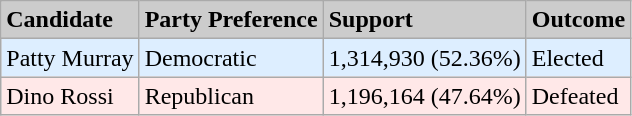<table class="wikitable">
<tr>
<td bgcolor="#cccccc"><strong>Candidate</strong></td>
<td bgcolor="#cccccc"><strong>Party Preference</strong></td>
<td bgcolor="#cccccc"><strong>Support</strong></td>
<td bgcolor="#cccccc"><strong>Outcome</strong></td>
</tr>
<tr>
<td bgcolor="#DDEEFF">Patty Murray</td>
<td bgcolor="#DDEEFF">Democratic</td>
<td bgcolor="#DDEEFF">1,314,930 (52.36%)</td>
<td bgcolor="#DDEEFF">Elected</td>
</tr>
<tr>
<td bgcolor="#FFE8E8">Dino Rossi</td>
<td bgcolor="#FFE8E8">Republican</td>
<td bgcolor="#FFE8E8">1,196,164 (47.64%)</td>
<td bgcolor="#FFE8E8">Defeated</td>
</tr>
</table>
